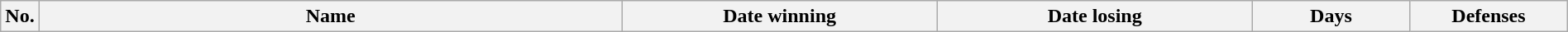<table class="wikitable" width=100%>
<tr>
<th style="width:1%;">No.</th>
<th style="width:37%;">Name</th>
<th style="width:20%;">Date winning</th>
<th style="width:20%;">Date losing</th>
<th data-sort-type="number" style="width:10%;">Days</th>
<th data-sort-type="number" style="width:10%;">Defenses</th>
</tr>
</table>
